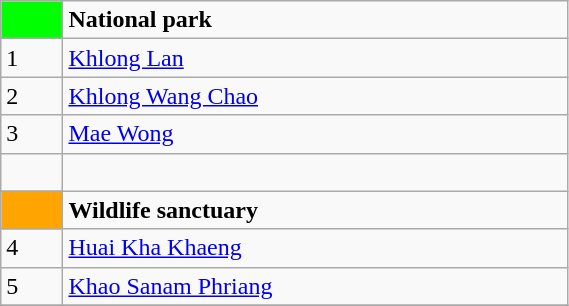<table class= "wikitable" style= "width:30%; display:inline-table;">
<tr>
<td style="width:3%; background:#00FF00;"> </td>
<td style="width:27%;"><strong>National park</strong></td>
</tr>
<tr>
<td>1</td>
<td><a href='#'>Khlong Lan</a></td>
</tr>
<tr>
<td>2</td>
<td><a href='#'>Khlong Wang Chao</a></td>
</tr>
<tr>
<td>3</td>
<td><a href='#'>Mae Wong</a></td>
</tr>
<tr>
<td> </td>
</tr>
<tr>
<td style="background:#FFA400;"> </td>
<td><strong>Wildlife sanctuary</strong></td>
</tr>
<tr>
<td>4</td>
<td><a href='#'>Huai Kha Khaeng</a></td>
</tr>
<tr>
<td>5</td>
<td><a href='#'>Khao Sanam Phriang</a></td>
</tr>
<tr>
</tr>
</table>
